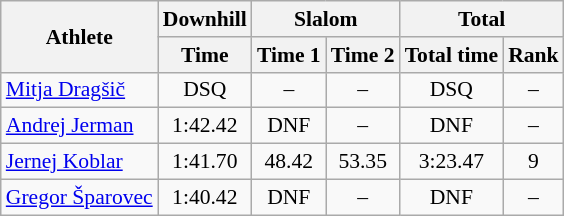<table class="wikitable" style="font-size:90%">
<tr>
<th rowspan="2">Athlete</th>
<th>Downhill</th>
<th colspan="2">Slalom</th>
<th colspan="2">Total</th>
</tr>
<tr>
<th>Time</th>
<th>Time 1</th>
<th>Time 2</th>
<th>Total time</th>
<th>Rank</th>
</tr>
<tr>
<td><a href='#'>Mitja Dragšič</a></td>
<td align="center">DSQ</td>
<td align="center">–</td>
<td align="center">–</td>
<td align="center">DSQ</td>
<td align="center">–</td>
</tr>
<tr>
<td><a href='#'>Andrej Jerman</a></td>
<td align="center">1:42.42</td>
<td align="center">DNF</td>
<td align="center">–</td>
<td align="center">DNF</td>
<td align="center">–</td>
</tr>
<tr>
<td><a href='#'>Jernej Koblar</a></td>
<td align="center">1:41.70</td>
<td align="center">48.42</td>
<td align="center">53.35</td>
<td align="center">3:23.47</td>
<td align="center">9</td>
</tr>
<tr>
<td><a href='#'>Gregor Šparovec</a></td>
<td align="center">1:40.42</td>
<td align="center">DNF</td>
<td align="center">–</td>
<td align="center">DNF</td>
<td align="center">–</td>
</tr>
</table>
